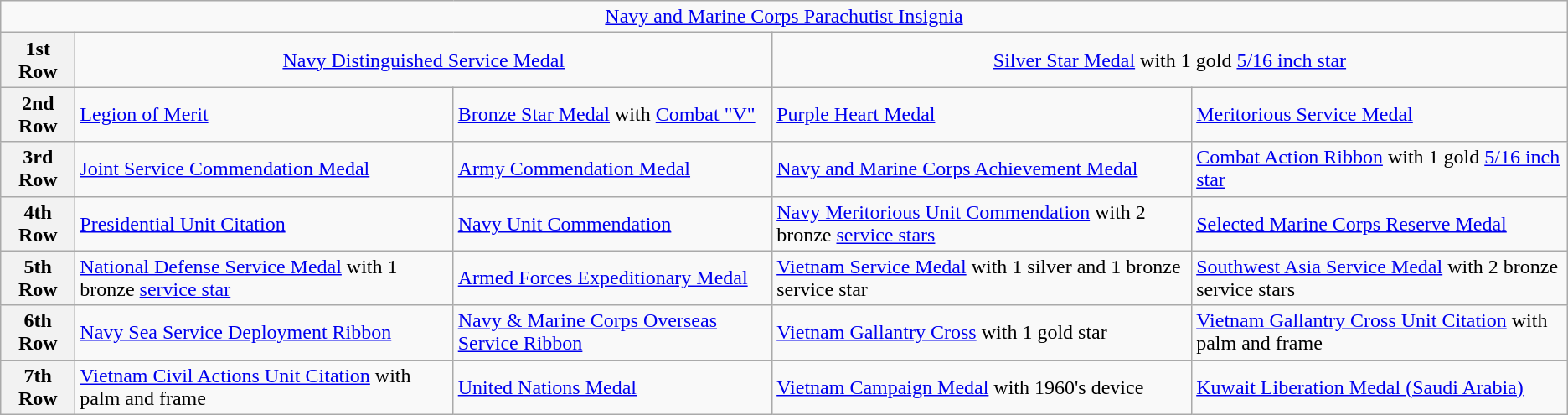<table class="wikitable">
<tr>
<td colspan="5" style="text-align:center;"><a href='#'>Navy and Marine Corps Parachutist Insignia</a></td>
</tr>
<tr>
<th>1st Row</th>
<td colspan="2" style="text-align:center;"><a href='#'>Navy Distinguished Service Medal</a></td>
<td colspan="2" style="text-align:center;"><a href='#'>Silver Star Medal</a> with 1 gold <a href='#'>5/16 inch star</a></td>
</tr>
<tr>
<th>2nd Row</th>
<td><a href='#'>Legion of Merit</a></td>
<td><a href='#'>Bronze Star Medal</a> with <a href='#'>Combat "V"</a></td>
<td><a href='#'>Purple Heart Medal</a></td>
<td><a href='#'>Meritorious Service Medal</a></td>
</tr>
<tr>
<th>3rd Row</th>
<td><a href='#'>Joint Service Commendation Medal</a></td>
<td><a href='#'>Army Commendation Medal</a></td>
<td><a href='#'>Navy and Marine Corps Achievement Medal</a></td>
<td><a href='#'>Combat Action Ribbon</a> with 1 gold <a href='#'>5/16 inch star</a></td>
</tr>
<tr>
<th>4th Row</th>
<td><a href='#'>Presidential Unit Citation</a></td>
<td><a href='#'>Navy Unit Commendation</a></td>
<td><a href='#'>Navy Meritorious Unit Commendation</a> with 2 bronze <a href='#'>service stars</a></td>
<td><a href='#'>Selected Marine Corps Reserve Medal</a></td>
</tr>
<tr>
<th>5th Row</th>
<td><a href='#'>National Defense Service Medal</a> with 1 bronze <a href='#'>service star</a></td>
<td><a href='#'>Armed Forces Expeditionary Medal</a></td>
<td><a href='#'>Vietnam Service Medal</a> with 1 silver and 1 bronze service star</td>
<td><a href='#'>Southwest Asia Service Medal</a> with 2 bronze service stars</td>
</tr>
<tr>
<th>6th Row</th>
<td><a href='#'>Navy Sea Service Deployment Ribbon</a></td>
<td><a href='#'>Navy & Marine Corps Overseas Service Ribbon</a></td>
<td><a href='#'>Vietnam Gallantry Cross</a> with 1 gold star</td>
<td><a href='#'>Vietnam Gallantry Cross Unit Citation</a> with palm and frame</td>
</tr>
<tr>
<th>7th Row</th>
<td><a href='#'>Vietnam Civil Actions Unit Citation</a> with palm and frame</td>
<td><a href='#'>United Nations Medal</a></td>
<td><a href='#'>Vietnam Campaign Medal</a> with 1960's device</td>
<td><a href='#'>Kuwait Liberation Medal (Saudi Arabia)</a></td>
</tr>
</table>
